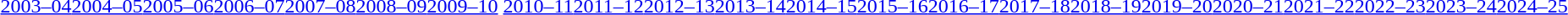<table id="toc" class="toc" summary="Contents">
<tr>
<th></th>
</tr>
<tr>
<td align="center"><br><a href='#'>2003–04</a><a href='#'>2004–05</a><a href='#'>2005–06</a><a href='#'>2006–07</a><a href='#'>2007–08</a><a href='#'>2008–09</a><a href='#'>2009–10</a>
<a href='#'>2010–11</a><a href='#'>2011–12</a><a href='#'>2012–13</a><a href='#'>2013–14</a><a href='#'>2014–15</a><a href='#'>2015–16</a><a href='#'>2016–17</a><a href='#'>2017–18</a><a href='#'>2018–19</a><a href='#'>2019–20</a><a href='#'>2020–21</a><a href='#'>2021–22</a><a href='#'>2022–23</a><a href='#'>2023–24</a><a href='#'>2024–25</a></td>
</tr>
</table>
